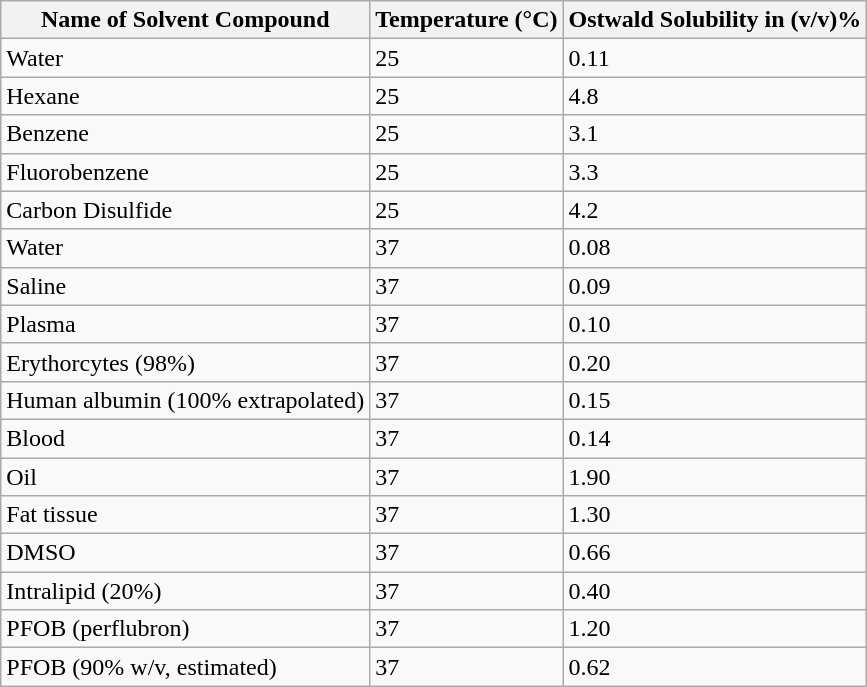<table class="wikitable">
<tr>
<th>Name of Solvent Compound</th>
<th>Temperature (°C)</th>
<th>Ostwald Solubility in (v/v)%</th>
</tr>
<tr>
<td>Water</td>
<td>25</td>
<td>0.11</td>
</tr>
<tr>
<td>Hexane</td>
<td>25</td>
<td>4.8</td>
</tr>
<tr>
<td>Benzene</td>
<td>25</td>
<td>3.1</td>
</tr>
<tr>
<td>Fluorobenzene</td>
<td>25</td>
<td>3.3</td>
</tr>
<tr>
<td>Carbon Disulfide</td>
<td>25</td>
<td>4.2</td>
</tr>
<tr>
<td>Water</td>
<td>37</td>
<td>0.08</td>
</tr>
<tr>
<td>Saline</td>
<td>37</td>
<td>0.09</td>
</tr>
<tr>
<td>Plasma</td>
<td>37</td>
<td>0.10</td>
</tr>
<tr>
<td>Erythorcytes (98%)</td>
<td>37</td>
<td>0.20</td>
</tr>
<tr>
<td>Human albumin (100% extrapolated)</td>
<td>37</td>
<td>0.15</td>
</tr>
<tr>
<td>Blood</td>
<td>37</td>
<td>0.14</td>
</tr>
<tr>
<td>Oil</td>
<td>37</td>
<td>1.90</td>
</tr>
<tr>
<td>Fat tissue</td>
<td>37</td>
<td>1.30</td>
</tr>
<tr>
<td>DMSO</td>
<td>37</td>
<td>0.66</td>
</tr>
<tr>
<td>Intralipid (20%)</td>
<td>37</td>
<td>0.40</td>
</tr>
<tr>
<td>PFOB (perflubron)</td>
<td>37</td>
<td>1.20</td>
</tr>
<tr>
<td>PFOB (90% w/v, estimated)</td>
<td>37</td>
<td>0.62</td>
</tr>
</table>
